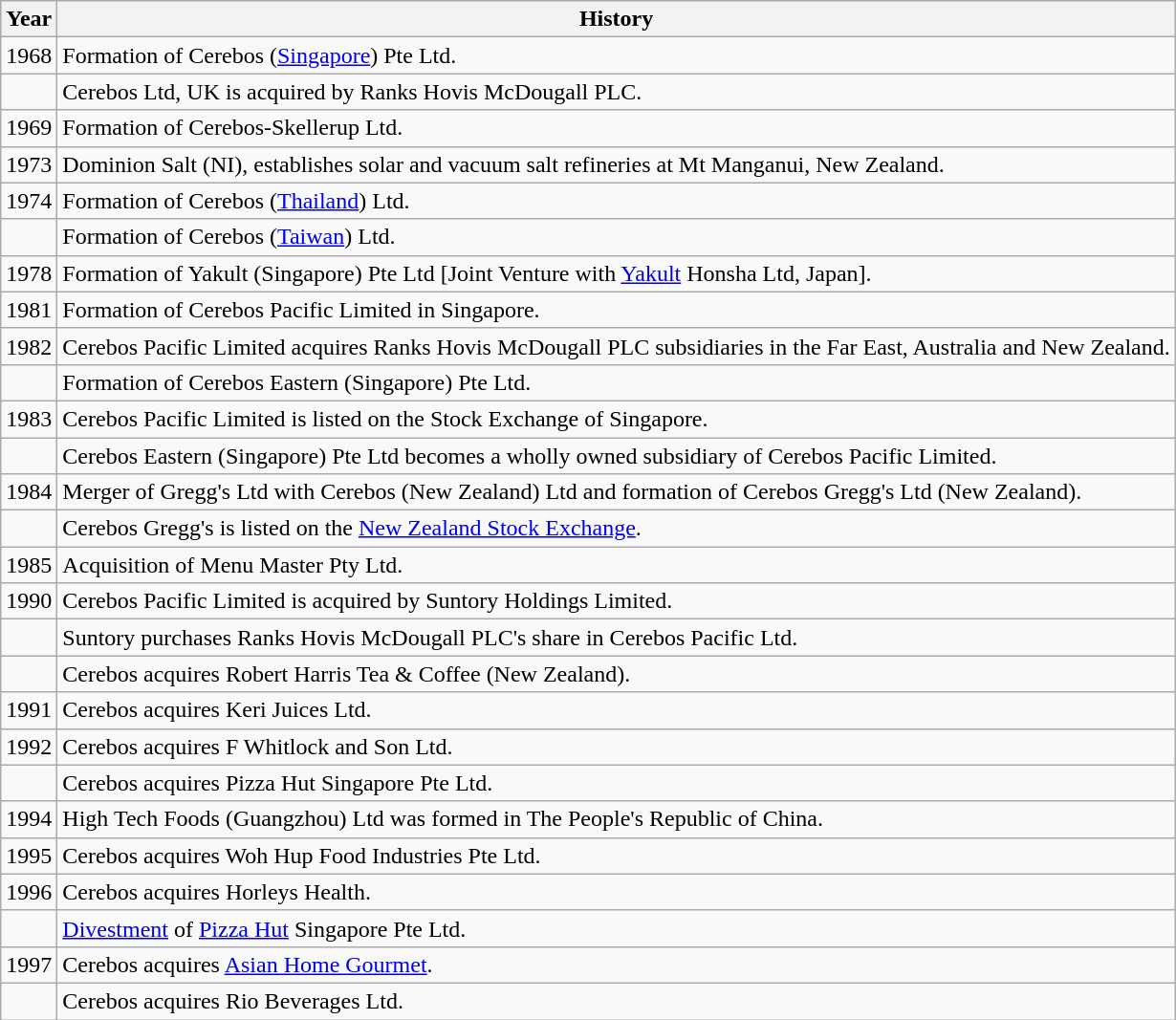<table class="wikitable sortable">
<tr>
<th>Year</th>
<th>History</th>
</tr>
<tr>
<td>1968</td>
<td>Formation of Cerebos (<a href='#'>Singapore</a>) Pte Ltd.</td>
</tr>
<tr>
<td></td>
<td>Cerebos Ltd, UK is acquired by Ranks Hovis McDougall PLC.</td>
</tr>
<tr>
<td>1969</td>
<td>Formation of Cerebos-Skellerup Ltd.</td>
</tr>
<tr>
<td>1973</td>
<td>Dominion Salt (NI), establishes solar and vacuum salt refineries at Mt Manganui, New Zealand.</td>
</tr>
<tr>
<td>1974</td>
<td>Formation of Cerebos (<a href='#'>Thailand</a>) Ltd.</td>
</tr>
<tr>
<td></td>
<td>Formation of Cerebos (<a href='#'>Taiwan</a>) Ltd.</td>
</tr>
<tr>
<td>1978</td>
<td>Formation of Yakult (Singapore) Pte Ltd [Joint Venture with <a href='#'>Yakult</a> Honsha Ltd, Japan].</td>
</tr>
<tr>
<td>1981</td>
<td>Formation of Cerebos Pacific Limited in Singapore.</td>
</tr>
<tr>
<td>1982</td>
<td>Cerebos Pacific Limited acquires Ranks Hovis McDougall PLC subsidiaries in the Far East, Australia and New Zealand.</td>
</tr>
<tr>
<td></td>
<td>Formation of Cerebos Eastern (Singapore) Pte Ltd.</td>
</tr>
<tr>
<td>1983</td>
<td>Cerebos Pacific Limited is listed on the Stock Exchange of Singapore.</td>
</tr>
<tr>
<td></td>
<td>Cerebos Eastern (Singapore) Pte Ltd becomes a wholly owned subsidiary of Cerebos Pacific Limited.</td>
</tr>
<tr>
<td>1984</td>
<td>Merger of Gregg's Ltd with Cerebos (New Zealand) Ltd and formation of Cerebos Gregg's Ltd (New Zealand).</td>
</tr>
<tr>
<td></td>
<td>Cerebos Gregg's is listed on the <a href='#'>New Zealand Stock Exchange</a>.</td>
</tr>
<tr>
<td>1985</td>
<td>Acquisition of Menu Master Pty Ltd.</td>
</tr>
<tr>
<td>1990</td>
<td>Cerebos Pacific Limited is acquired by Suntory Holdings Limited.</td>
</tr>
<tr>
<td></td>
<td>Suntory purchases Ranks Hovis McDougall PLC's share in Cerebos Pacific Ltd.</td>
</tr>
<tr>
<td></td>
<td>Cerebos acquires Robert Harris Tea & Coffee (New Zealand).</td>
</tr>
<tr>
<td>1991</td>
<td>Cerebos acquires Keri Juices Ltd.</td>
</tr>
<tr>
<td>1992</td>
<td>Cerebos acquires F Whitlock and Son Ltd.</td>
</tr>
<tr>
<td></td>
<td>Cerebos acquires Pizza Hut Singapore Pte Ltd.</td>
</tr>
<tr>
<td>1994</td>
<td>High Tech Foods (Guangzhou) Ltd was formed in The People's Republic of China.</td>
</tr>
<tr>
<td>1995</td>
<td>Cerebos acquires Woh Hup Food Industries Pte Ltd.</td>
</tr>
<tr>
<td>1996</td>
<td>Cerebos acquires Horleys Health.</td>
</tr>
<tr>
<td></td>
<td><a href='#'>Divestment</a> of <a href='#'>Pizza Hut</a> Singapore Pte Ltd.</td>
</tr>
<tr>
<td>1997</td>
<td>Cerebos acquires <a href='#'>Asian Home Gourmet</a>.</td>
</tr>
<tr>
<td></td>
<td>Cerebos acquires Rio Beverages Ltd.</td>
</tr>
</table>
